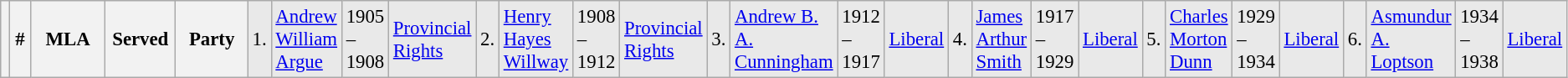<table class="wikitable" style="font-size: 95%; clear:both">
<tr style="background-color:#E9E9E9">
<th></th>
<th style="width: 25px">#</th>
<th style="width: 170px">MLA</th>
<th style="width: 80px">Served</th>
<th style="width: 150px">Party<br></th>
<td>1.</td>
<td><a href='#'>Andrew William Argue</a></td>
<td>1905 – 1908</td>
<td><a href='#'>Provincial Rights</a><br></td>
<td>2.</td>
<td><a href='#'>Henry Hayes Willway</a></td>
<td>1908 – 1912</td>
<td><a href='#'>Provincial Rights</a><br></td>
<td>3.</td>
<td><a href='#'>Andrew B. A. Cunningham</a></td>
<td>1912 – 1917</td>
<td><a href='#'>Liberal</a><br></td>
<td>4.</td>
<td><a href='#'>James Arthur Smith</a></td>
<td>1917 – 1929</td>
<td><a href='#'>Liberal</a><br></td>
<td>5.</td>
<td><a href='#'>Charles Morton Dunn</a></td>
<td>1929 – 1934</td>
<td><a href='#'>Liberal</a><br></td>
<td>6.</td>
<td><a href='#'>Asmundur A. Loptson</a></td>
<td>1934 – 1938</td>
<td><a href='#'>Liberal</a></td>
</tr>
</table>
